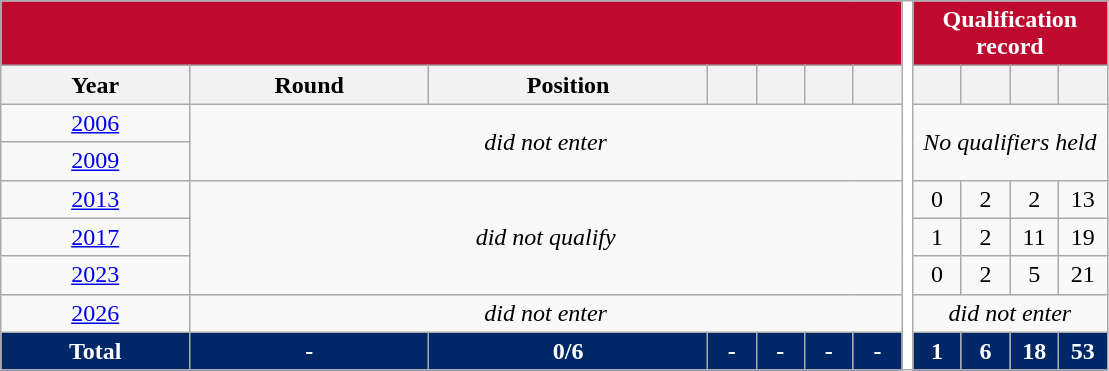<table class="wikitable" style="text-align: center;">
<tr>
<th style="background:#BF0A30;" colspan="7"><a href='#'></a></th>
<th style="background:white; width:1%;" rowspan="9"></th>
<th style="background:#BF0A30; color:white;" colspan="5">Qualification record</th>
</tr>
<tr>
<th>Year</th>
<th>Round</th>
<th>Position</th>
<th width=25></th>
<th width=25></th>
<th width=25></th>
<th width=25></th>
<th width=25></th>
<th width=25></th>
<th width=25></th>
<th width=25></th>
</tr>
<tr>
<td><a href='#'>2006</a></td>
<td colspan=6 rowspan=2><em>did not enter</em></td>
<td colspan=4 rowspan=2 align=center><em>No qualifiers held</em></td>
</tr>
<tr>
<td><a href='#'>2009</a></td>
</tr>
<tr>
<td><a href='#'>2013</a></td>
<td colspan=6 rowspan=3 align=center><em>did not qualify</em></td>
<td>0</td>
<td>2</td>
<td>2</td>
<td>13</td>
</tr>
<tr>
<td><a href='#'>2017</a></td>
<td>1</td>
<td>2</td>
<td>11</td>
<td>19</td>
</tr>
<tr>
<td><a href='#'>2023</a></td>
<td>0</td>
<td>2</td>
<td>5</td>
<td>21</td>
</tr>
<tr>
<td><a href='#'>2026</a></td>
<td colspan=6 align=center><em>did not enter</em></td>
<td colspan=4 align=center><em>did not enter</em></td>
</tr>
<tr>
<th style="color:white; background:#002868;"><strong>Total</strong></th>
<th style="color:white; background:#002868;"><strong>-</strong></th>
<th style="color:white; background:#002868;"><strong>0/6</strong></th>
<th style="color:white; background:#002868;"><strong>-</strong></th>
<th style="color:white; background:#002868;"><strong>-</strong></th>
<th style="color:white; background:#002868;"><strong>-</strong></th>
<th style="color:white; background:#002868;"><strong>-</strong></th>
<th style="color:white; background:#002868;"><strong>1</strong></th>
<th style="color:white; background:#002868;"><strong>6</strong></th>
<th style="color:white; background:#002868;"><strong>18</strong></th>
<th style="color:white; background:#002868;"><strong>53</strong></th>
</tr>
</table>
